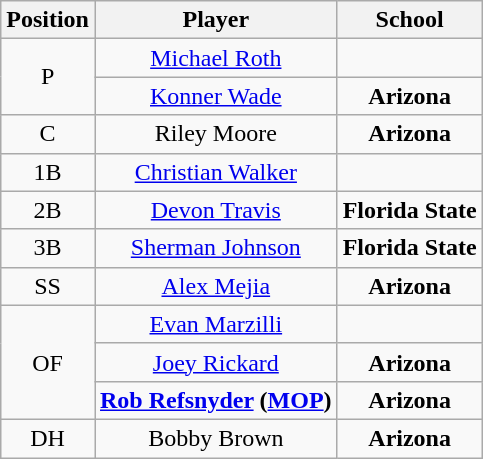<table class="wikitable" style=text-align:center>
<tr>
<th>Position</th>
<th>Player</th>
<th>School</th>
</tr>
<tr>
<td rowspan=2>P</td>
<td><a href='#'>Michael Roth</a></td>
<td style=></td>
</tr>
<tr>
<td><a href='#'>Konner Wade</a></td>
<td style=><strong>Arizona</strong></td>
</tr>
<tr>
<td>C</td>
<td>Riley Moore</td>
<td style=><strong>Arizona</strong></td>
</tr>
<tr>
<td>1B</td>
<td><a href='#'>Christian Walker</a></td>
<td style=></td>
</tr>
<tr>
<td>2B</td>
<td><a href='#'>Devon Travis</a></td>
<td style=><strong>Florida State</strong></td>
</tr>
<tr>
<td>3B</td>
<td><a href='#'>Sherman Johnson</a></td>
<td style=><strong>Florida State</strong></td>
</tr>
<tr>
<td>SS</td>
<td><a href='#'>Alex Mejia</a></td>
<td style=><strong>Arizona</strong></td>
</tr>
<tr>
<td rowspan=3>OF</td>
<td><a href='#'>Evan Marzilli</a></td>
<td style=></td>
</tr>
<tr>
<td><a href='#'>Joey Rickard</a></td>
<td style=><strong>Arizona</strong></td>
</tr>
<tr>
<td><strong><a href='#'>Rob Refsnyder</a> (<a href='#'>MOP</a>)</strong></td>
<td style=><strong>Arizona</strong></td>
</tr>
<tr>
<td>DH</td>
<td>Bobby Brown</td>
<td style=><strong>Arizona</strong></td>
</tr>
</table>
